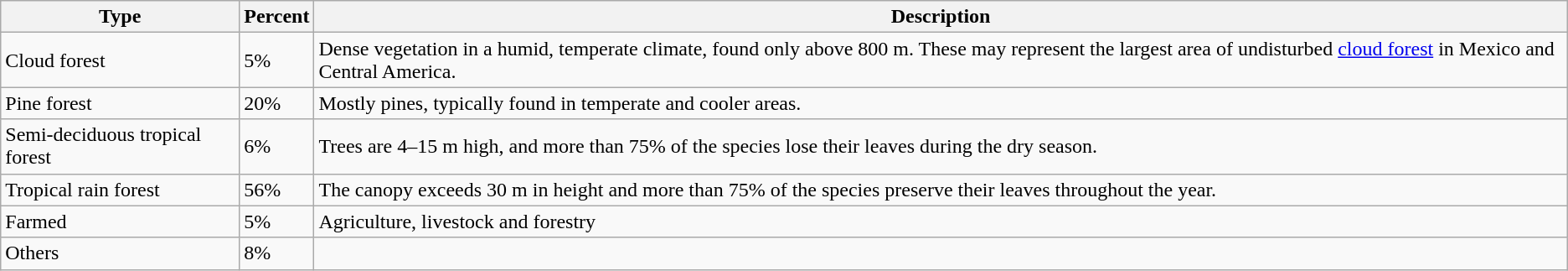<table class="wikitable" border="1">
<tr>
<th>Type</th>
<th>Percent</th>
<th>Description</th>
</tr>
<tr -valign="top">
<td>Cloud forest</td>
<td>5%</td>
<td>Dense vegetation in a humid, temperate climate, found only above 800 m. These may represent the largest area  of undisturbed <a href='#'>cloud forest</a> in Mexico and Central America.</td>
</tr>
<tr -valign="top">
<td>Pine forest</td>
<td>20%</td>
<td>Mostly pines, typically found in temperate and cooler areas.</td>
</tr>
<tr -valign="top">
<td>Semi-deciduous tropical forest</td>
<td>6%</td>
<td>Trees are 4–15 m high, and more than 75% of the species lose their leaves during the dry season.</td>
</tr>
<tr -valign="top">
<td>Tropical rain forest</td>
<td>56%</td>
<td>The canopy exceeds 30 m in height and more than 75% of the species preserve their leaves throughout the year.</td>
</tr>
<tr -valign="top">
<td>Farmed</td>
<td>5%</td>
<td>Agriculture, livestock and forestry</td>
</tr>
<tr>
<td>Others</td>
<td>8%</td>
<td></td>
</tr>
</table>
